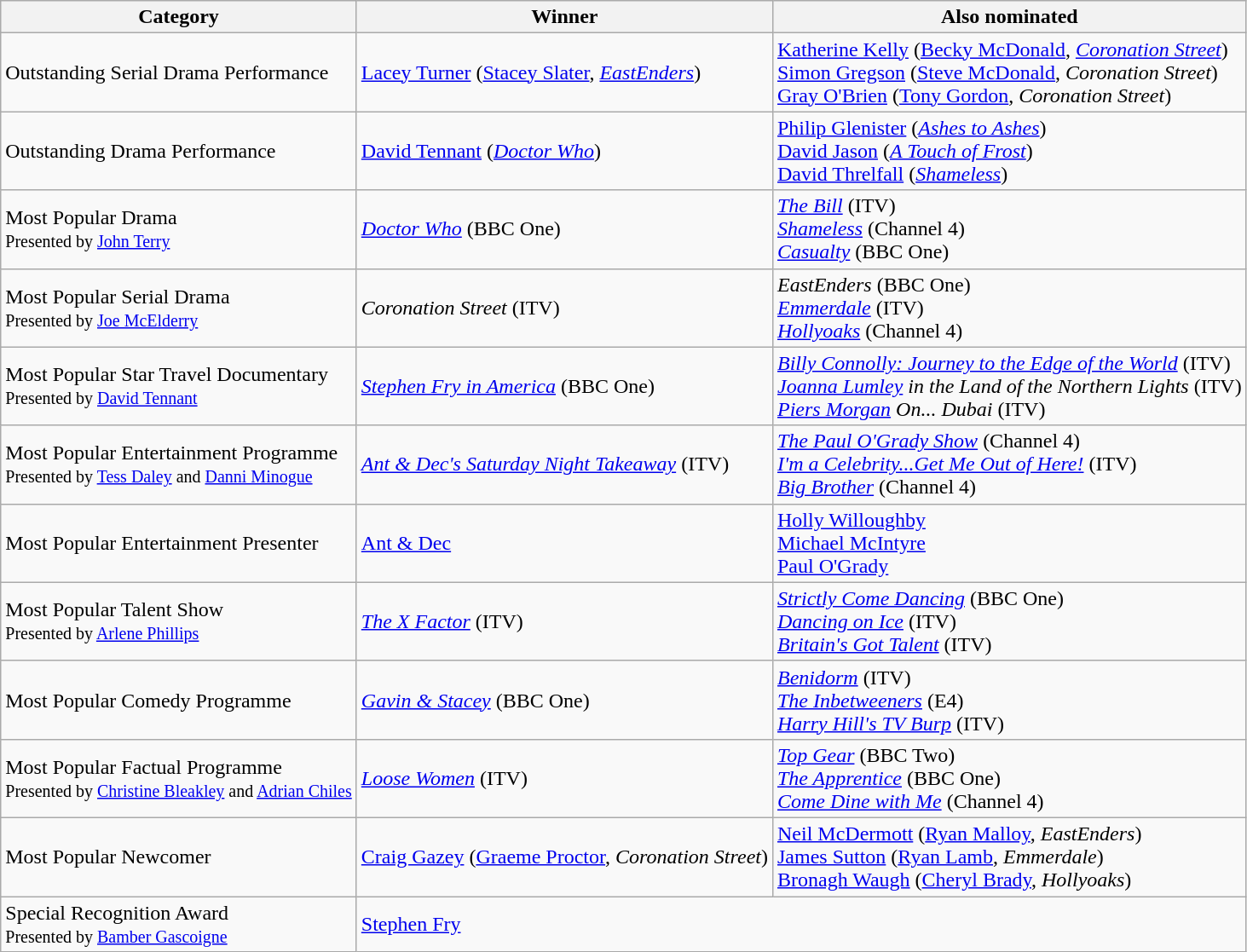<table class="wikitable sortable">
<tr>
<th>Category</th>
<th>Winner</th>
<th>Also nominated</th>
</tr>
<tr>
<td>Outstanding Serial Drama Performance</td>
<td><a href='#'>Lacey Turner</a> (<a href='#'>Stacey Slater</a>, <em><a href='#'>EastEnders</a></em>)</td>
<td><a href='#'>Katherine Kelly</a> (<a href='#'>Becky McDonald</a>, <em><a href='#'>Coronation Street</a></em>)<br><a href='#'>Simon Gregson</a> (<a href='#'>Steve McDonald</a>, <em>Coronation Street</em>)<br><a href='#'>Gray O'Brien</a> (<a href='#'>Tony Gordon</a>, <em>Coronation Street</em>)</td>
</tr>
<tr>
<td>Outstanding Drama Performance</td>
<td><a href='#'>David Tennant</a> (<em><a href='#'>Doctor Who</a></em>)</td>
<td><a href='#'>Philip Glenister</a> (<em><a href='#'>Ashes to Ashes</a></em>)<br><a href='#'>David Jason</a> (<em><a href='#'>A Touch of Frost</a></em>)<br><a href='#'>David Threlfall</a> (<em><a href='#'>Shameless</a></em>)</td>
</tr>
<tr>
<td>Most Popular Drama<br><small>Presented by <a href='#'>John Terry</a></small></td>
<td><em><a href='#'>Doctor Who</a></em> (BBC One)</td>
<td><em><a href='#'>The Bill</a></em> (ITV)<br><em><a href='#'>Shameless</a></em> (Channel 4)<br><em><a href='#'>Casualty</a></em> (BBC One)</td>
</tr>
<tr>
<td>Most Popular Serial Drama<br><small>Presented by <a href='#'>Joe McElderry</a></small></td>
<td><em>Coronation Street</em> (ITV)</td>
<td><em>EastEnders</em> (BBC One)<br><em><a href='#'>Emmerdale</a></em> (ITV)<br><em><a href='#'>Hollyoaks</a></em> (Channel 4)</td>
</tr>
<tr>
<td>Most Popular Star Travel Documentary<br><small>Presented by <a href='#'>David Tennant</a></small></td>
<td><em><a href='#'>Stephen Fry in America</a></em> (BBC One)</td>
<td><em><a href='#'>Billy Connolly: Journey to the Edge of the World</a></em> (ITV)<br><em><a href='#'>Joanna Lumley</a> in the Land of the Northern Lights</em> (ITV)<br><em><a href='#'>Piers Morgan</a> On... Dubai</em> (ITV)</td>
</tr>
<tr>
<td>Most Popular Entertainment Programme<br><small>Presented by <a href='#'>Tess Daley</a> and <a href='#'>Danni Minogue</a></small></td>
<td><em><a href='#'>Ant & Dec's Saturday Night Takeaway</a></em> (ITV)</td>
<td><em><a href='#'>The Paul O'Grady Show</a></em> (Channel 4)<br><em><a href='#'>I'm a Celebrity...Get Me Out of Here!</a></em> (ITV)<br><em><a href='#'>Big Brother</a></em> (Channel 4)</td>
</tr>
<tr>
<td>Most Popular Entertainment Presenter</td>
<td><a href='#'>Ant & Dec</a></td>
<td><a href='#'>Holly Willoughby</a><br><a href='#'>Michael McIntyre</a><br><a href='#'>Paul O'Grady</a></td>
</tr>
<tr>
<td>Most Popular Talent Show<br><small>Presented by <a href='#'>Arlene Phillips</a></small></td>
<td><em><a href='#'>The X Factor</a></em> (ITV)</td>
<td><em><a href='#'>Strictly Come Dancing</a></em> (BBC One)<br><em><a href='#'>Dancing on Ice</a></em> (ITV)<br><em><a href='#'>Britain's Got Talent</a></em> (ITV)</td>
</tr>
<tr>
<td>Most Popular Comedy Programme</td>
<td><em><a href='#'>Gavin & Stacey</a></em> (BBC One)</td>
<td><em><a href='#'>Benidorm</a></em> (ITV)<br><em><a href='#'>The Inbetweeners</a></em> (E4)<br><em><a href='#'>Harry Hill's TV Burp</a></em> (ITV)</td>
</tr>
<tr>
<td>Most Popular Factual Programme<br><small>Presented by <a href='#'>Christine Bleakley</a> and <a href='#'>Adrian Chiles</a></small></td>
<td><em><a href='#'>Loose Women</a></em> (ITV)</td>
<td><em><a href='#'>Top Gear</a></em> (BBC Two)<br><em><a href='#'>The Apprentice</a></em> (BBC One)<br><em><a href='#'>Come Dine with Me</a></em> (Channel 4)</td>
</tr>
<tr>
<td>Most Popular Newcomer</td>
<td><a href='#'>Craig Gazey</a> (<a href='#'>Graeme Proctor</a>, <em>Coronation Street</em>)</td>
<td><a href='#'>Neil McDermott</a> (<a href='#'>Ryan Malloy</a>, <em>EastEnders</em>)<br><a href='#'>James Sutton</a> (<a href='#'>Ryan Lamb</a>, <em>Emmerdale</em>)<br><a href='#'>Bronagh Waugh</a> (<a href='#'>Cheryl Brady</a>, <em>Hollyoaks</em>)</td>
</tr>
<tr>
<td>Special Recognition Award<br><small>Presented by <a href='#'>Bamber Gascoigne</a></small></td>
<td colspan="2"><a href='#'>Stephen Fry</a></td>
</tr>
</table>
